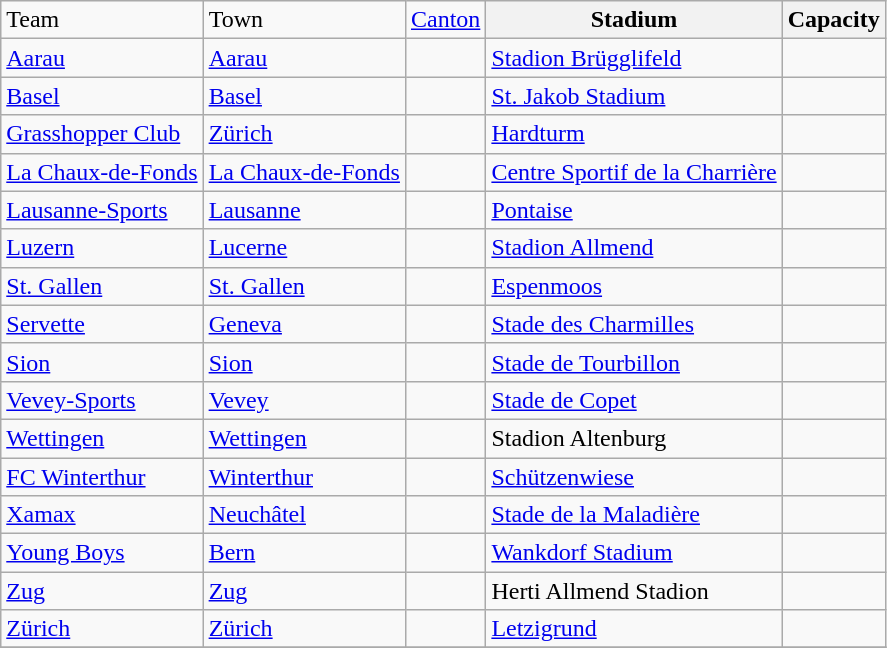<table class="wikitable sortable" style="text-align: left;">
<tr>
<td>Team</td>
<td>Town</td>
<td><a href='#'>Canton</a></td>
<th>Stadium</th>
<th>Capacity</th>
</tr>
<tr>
<td><a href='#'>Aarau</a></td>
<td><a href='#'>Aarau</a></td>
<td></td>
<td><a href='#'>Stadion Brügglifeld</a></td>
<td></td>
</tr>
<tr>
<td><a href='#'>Basel</a></td>
<td><a href='#'>Basel</a></td>
<td></td>
<td><a href='#'>St. Jakob Stadium</a></td>
<td></td>
</tr>
<tr>
<td><a href='#'>Grasshopper Club</a></td>
<td><a href='#'>Zürich</a></td>
<td></td>
<td><a href='#'>Hardturm</a></td>
<td></td>
</tr>
<tr>
<td><a href='#'>La Chaux-de-Fonds</a></td>
<td><a href='#'>La Chaux-de-Fonds</a></td>
<td></td>
<td><a href='#'>Centre Sportif de la Charrière</a></td>
<td></td>
</tr>
<tr>
<td><a href='#'>Lausanne-Sports</a></td>
<td><a href='#'>Lausanne</a></td>
<td></td>
<td><a href='#'>Pontaise</a></td>
<td></td>
</tr>
<tr>
<td><a href='#'>Luzern</a></td>
<td><a href='#'>Lucerne</a></td>
<td></td>
<td><a href='#'>Stadion Allmend</a></td>
<td></td>
</tr>
<tr>
<td><a href='#'>St. Gallen</a></td>
<td><a href='#'>St. Gallen</a></td>
<td></td>
<td><a href='#'>Espenmoos</a></td>
<td></td>
</tr>
<tr>
<td><a href='#'>Servette</a></td>
<td><a href='#'>Geneva</a></td>
<td></td>
<td><a href='#'>Stade des Charmilles</a></td>
<td></td>
</tr>
<tr>
<td><a href='#'>Sion</a></td>
<td><a href='#'>Sion</a></td>
<td></td>
<td><a href='#'>Stade de Tourbillon</a></td>
<td></td>
</tr>
<tr>
<td><a href='#'>Vevey-Sports</a></td>
<td><a href='#'>Vevey</a></td>
<td></td>
<td><a href='#'>Stade de Copet</a></td>
<td></td>
</tr>
<tr>
<td><a href='#'>Wettingen</a></td>
<td><a href='#'>Wettingen</a></td>
<td></td>
<td>Stadion Altenburg</td>
<td></td>
</tr>
<tr>
<td><a href='#'>FC Winterthur</a></td>
<td><a href='#'>Winterthur</a></td>
<td></td>
<td><a href='#'>Schützenwiese</a></td>
<td></td>
</tr>
<tr>
<td><a href='#'>Xamax</a></td>
<td><a href='#'>Neuchâtel</a></td>
<td></td>
<td><a href='#'>Stade de la Maladière</a></td>
<td></td>
</tr>
<tr>
<td><a href='#'>Young Boys</a></td>
<td><a href='#'>Bern</a></td>
<td></td>
<td><a href='#'>Wankdorf Stadium</a></td>
<td></td>
</tr>
<tr>
<td><a href='#'>Zug</a></td>
<td><a href='#'>Zug</a></td>
<td></td>
<td>Herti Allmend Stadion</td>
<td></td>
</tr>
<tr>
<td><a href='#'>Zürich</a></td>
<td><a href='#'>Zürich</a></td>
<td></td>
<td><a href='#'>Letzigrund</a></td>
<td></td>
</tr>
<tr>
</tr>
</table>
